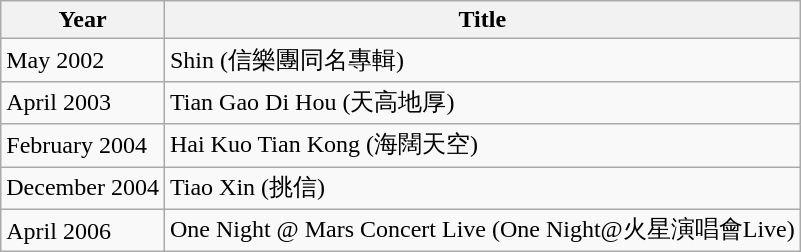<table class="wikitable">
<tr>
<th>Year</th>
<th>Title</th>
</tr>
<tr>
<td>May 2002</td>
<td>Shin (信樂團同名專輯)</td>
</tr>
<tr>
<td>April 2003</td>
<td>Tian Gao Di Hou (天高地厚)</td>
</tr>
<tr>
<td>February 2004</td>
<td>Hai Kuo Tian Kong (海闊天空)</td>
</tr>
<tr>
<td>December 2004</td>
<td>Tiao Xin (挑信)</td>
</tr>
<tr>
<td>April 2006</td>
<td>One Night @ Mars Concert Live (One Night@火星演唱會Live)</td>
</tr>
</table>
